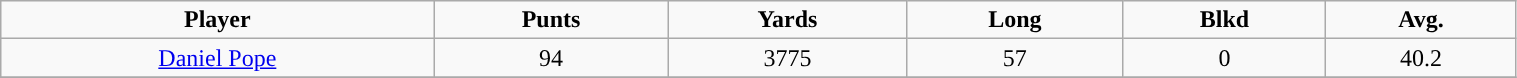<table class="wikitable" width="80%">
<tr align="center">
<td><strong>Player</strong></td>
<td><strong>Punts</strong></td>
<td><strong>Yards</strong></td>
<td><strong>Long</strong></td>
<td><strong>Blkd</strong></td>
<td><strong>Avg.</strong></td>
</tr>
<tr align="center" bgcolor="">
<td><a href='#'>Daniel Pope</a></td>
<td>94</td>
<td>3775</td>
<td>57</td>
<td>0</td>
<td>40.2</td>
</tr>
<tr align="center" bgcolor="">
</tr>
</table>
